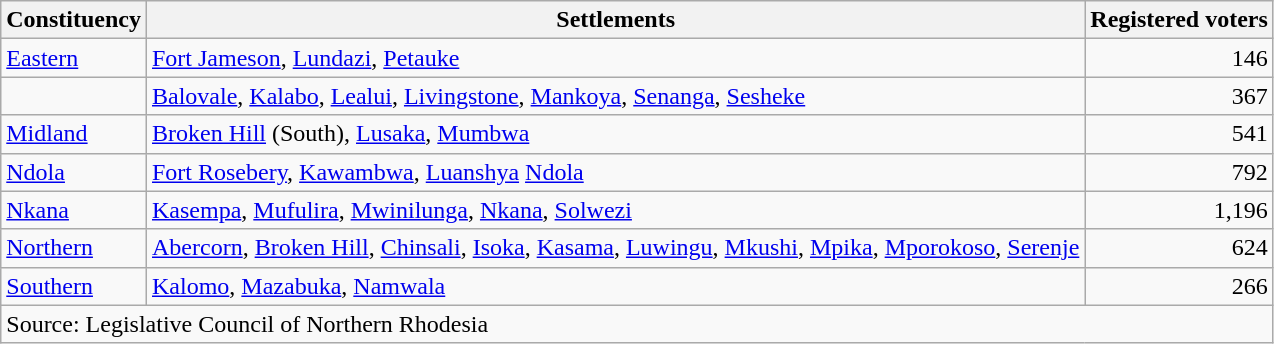<table class=wikitable>
<tr>
<th>Constituency</th>
<th>Settlements</th>
<th>Registered voters</th>
</tr>
<tr>
<td><a href='#'>Eastern</a></td>
<td><a href='#'>Fort Jameson</a>, <a href='#'>Lundazi</a>, <a href='#'>Petauke</a></td>
<td align=right>146</td>
</tr>
<tr>
<td></td>
<td><a href='#'>Balovale</a>, <a href='#'>Kalabo</a>, <a href='#'>Lealui</a>, <a href='#'>Livingstone</a>, <a href='#'>Mankoya</a>, <a href='#'>Senanga</a>, <a href='#'>Sesheke</a></td>
<td align=right>367</td>
</tr>
<tr>
<td><a href='#'>Midland</a></td>
<td><a href='#'>Broken Hill</a> (South), <a href='#'>Lusaka</a>, <a href='#'>Mumbwa</a></td>
<td align=right>541</td>
</tr>
<tr>
<td><a href='#'>Ndola</a></td>
<td><a href='#'>Fort Rosebery</a>, <a href='#'>Kawambwa</a>, <a href='#'>Luanshya</a> <a href='#'>Ndola</a></td>
<td align=right>792</td>
</tr>
<tr>
<td><a href='#'>Nkana</a></td>
<td><a href='#'>Kasempa</a>, <a href='#'>Mufulira</a>, <a href='#'>Mwinilunga</a>, <a href='#'>Nkana</a>, <a href='#'>Solwezi</a></td>
<td align=right>1,196</td>
</tr>
<tr>
<td><a href='#'>Northern</a></td>
<td><a href='#'>Abercorn</a>, <a href='#'>Broken Hill</a>, <a href='#'>Chinsali</a>, <a href='#'>Isoka</a>, <a href='#'>Kasama</a>, <a href='#'>Luwingu</a>, <a href='#'>Mkushi</a>, <a href='#'>Mpika</a>, <a href='#'>Mporokoso</a>, <a href='#'>Serenje</a></td>
<td align=right>624</td>
</tr>
<tr>
<td><a href='#'>Southern</a></td>
<td><a href='#'>Kalomo</a>, <a href='#'>Mazabuka</a>, <a href='#'>Namwala</a></td>
<td align=right>266</td>
</tr>
<tr>
<td colspan=3>Source: Legislative Council of Northern Rhodesia</td>
</tr>
</table>
